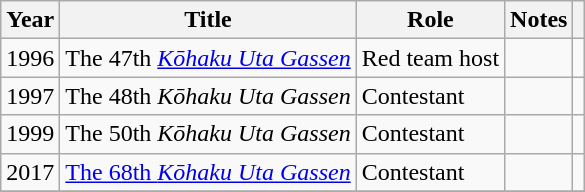<table class="wikitable">
<tr>
<th>Year</th>
<th>Title</th>
<th>Role</th>
<th>Notes</th>
<th></th>
</tr>
<tr>
<td>1996</td>
<td>The 47th <em><a href='#'>Kōhaku Uta Gassen</a></em></td>
<td>Red team host</td>
<td></td>
<td></td>
</tr>
<tr>
<td>1997</td>
<td>The 48th <em>Kōhaku Uta Gassen</em></td>
<td>Contestant</td>
<td></td>
<td></td>
</tr>
<tr>
<td>1999</td>
<td>The 50th <em>Kōhaku Uta Gassen</em></td>
<td>Contestant</td>
<td></td>
<td></td>
</tr>
<tr>
<td>2017</td>
<td><a href='#'>The 68th <em>Kōhaku Uta Gassen</em></a></td>
<td>Contestant</td>
<td></td>
<td></td>
</tr>
<tr>
</tr>
</table>
